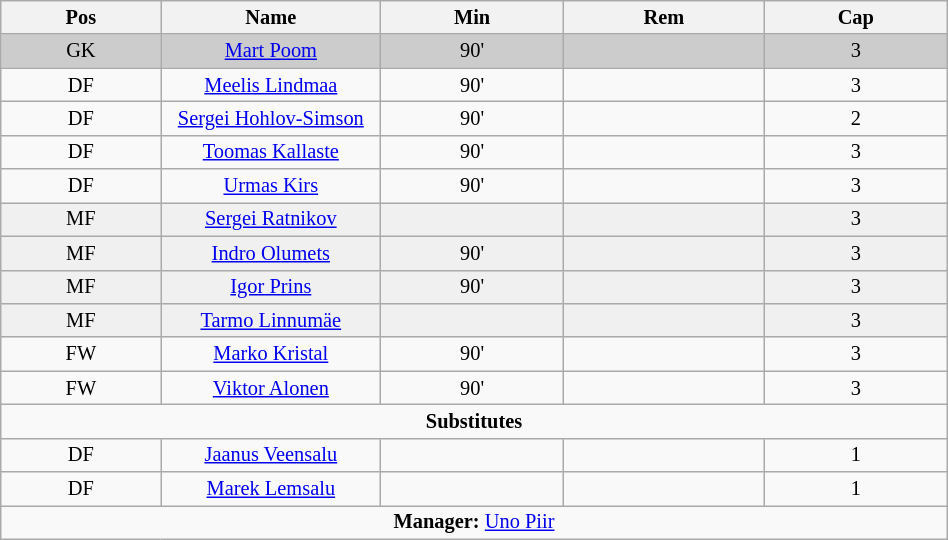<table class="wikitable collapsible collapsed" align="center" style="font-size:85%; text-align:center;" width="50%">
<tr>
<th>Pos</th>
<th width=140>Name</th>
<th>Min</th>
<th>Rem</th>
<th>Cap</th>
</tr>
<tr bgcolor="cccccc">
<td>GK</td>
<td><a href='#'>Mart Poom</a></td>
<td>90'</td>
<td></td>
<td>3</td>
</tr>
<tr>
<td>DF</td>
<td><a href='#'>Meelis Lindmaa</a></td>
<td>90'</td>
<td></td>
<td>3</td>
</tr>
<tr>
<td>DF</td>
<td><a href='#'>Sergei Hohlov-Simson</a></td>
<td>90'</td>
<td></td>
<td>2</td>
</tr>
<tr>
<td>DF</td>
<td><a href='#'>Toomas Kallaste</a></td>
<td>90'</td>
<td></td>
<td>3</td>
</tr>
<tr>
<td>DF</td>
<td><a href='#'>Urmas Kirs</a></td>
<td>90'</td>
<td></td>
<td>3</td>
</tr>
<tr bgcolor="#F0F0F0">
<td>MF</td>
<td><a href='#'>Sergei Ratnikov</a></td>
<td></td>
<td></td>
<td>3</td>
</tr>
<tr bgcolor="#F0F0F0">
<td>MF</td>
<td><a href='#'>Indro Olumets</a></td>
<td>90'</td>
<td></td>
<td>3</td>
</tr>
<tr bgcolor="#F0F0F0">
<td>MF</td>
<td><a href='#'>Igor Prins</a></td>
<td>90'</td>
<td></td>
<td>3</td>
</tr>
<tr bgcolor="#F0F0F0">
<td>MF</td>
<td><a href='#'>Tarmo Linnumäe</a></td>
<td></td>
<td></td>
<td>3</td>
</tr>
<tr>
<td>FW</td>
<td><a href='#'>Marko Kristal</a></td>
<td>90'</td>
<td></td>
<td>3</td>
</tr>
<tr>
<td>FW</td>
<td><a href='#'>Viktor Alonen</a></td>
<td>90'</td>
<td></td>
<td>3</td>
</tr>
<tr>
<td colspan=5 align=center><strong>Substitutes</strong></td>
</tr>
<tr>
<td>DF</td>
<td><a href='#'>Jaanus Veensalu</a></td>
<td></td>
<td></td>
<td>1</td>
</tr>
<tr>
<td>DF</td>
<td><a href='#'>Marek Lemsalu</a></td>
<td></td>
<td></td>
<td>1</td>
</tr>
<tr>
<td colspan=5 align=center><strong>Manager:</strong>  <a href='#'>Uno Piir</a></td>
</tr>
</table>
